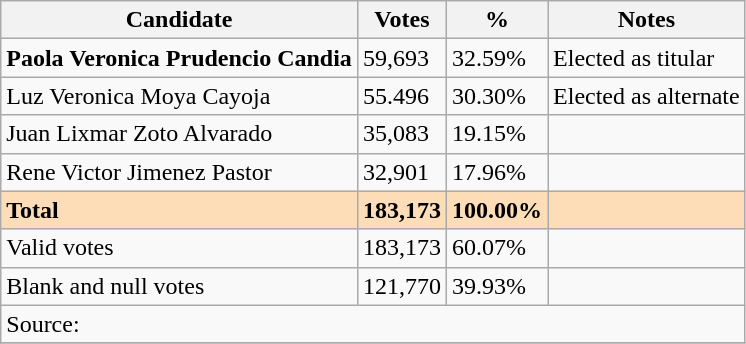<table class=wikitable>
<tr>
<th>Candidate</th>
<th>Votes</th>
<th>%</th>
<th>Notes</th>
</tr>
<tr>
<td><strong>Paola Veronica Prudencio Candia</strong></td>
<td>59,693</td>
<td>32.59%</td>
<td>Elected as titular</td>
</tr>
<tr>
<td>Luz Veronica Moya Cayoja</td>
<td>55.496</td>
<td>30.30%</td>
<td>Elected as alternate</td>
</tr>
<tr>
<td>Juan Lixmar Zoto Alvarado</td>
<td>35,083</td>
<td>19.15%</td>
<td></td>
</tr>
<tr>
<td>Rene Victor Jimenez Pastor</td>
<td>32,901</td>
<td>17.96%</td>
<td></td>
</tr>
<tr>
<td style="background:#FDDCB8"><strong>Total</strong></td>
<td style="background:#FDDCB8"><strong>183,173</strong></td>
<td style="background:#FDDCB8"><strong>100.00%</strong></td>
<td style="background:#FDDCB8"></td>
</tr>
<tr>
<td>Valid votes</td>
<td>183,173</td>
<td>60.07%</td>
<td></td>
</tr>
<tr>
<td>Blank and null votes</td>
<td>121,770</td>
<td>39.93%</td>
<td></td>
</tr>
<tr>
<td colspan="4">Source: </td>
</tr>
<tr>
</tr>
</table>
